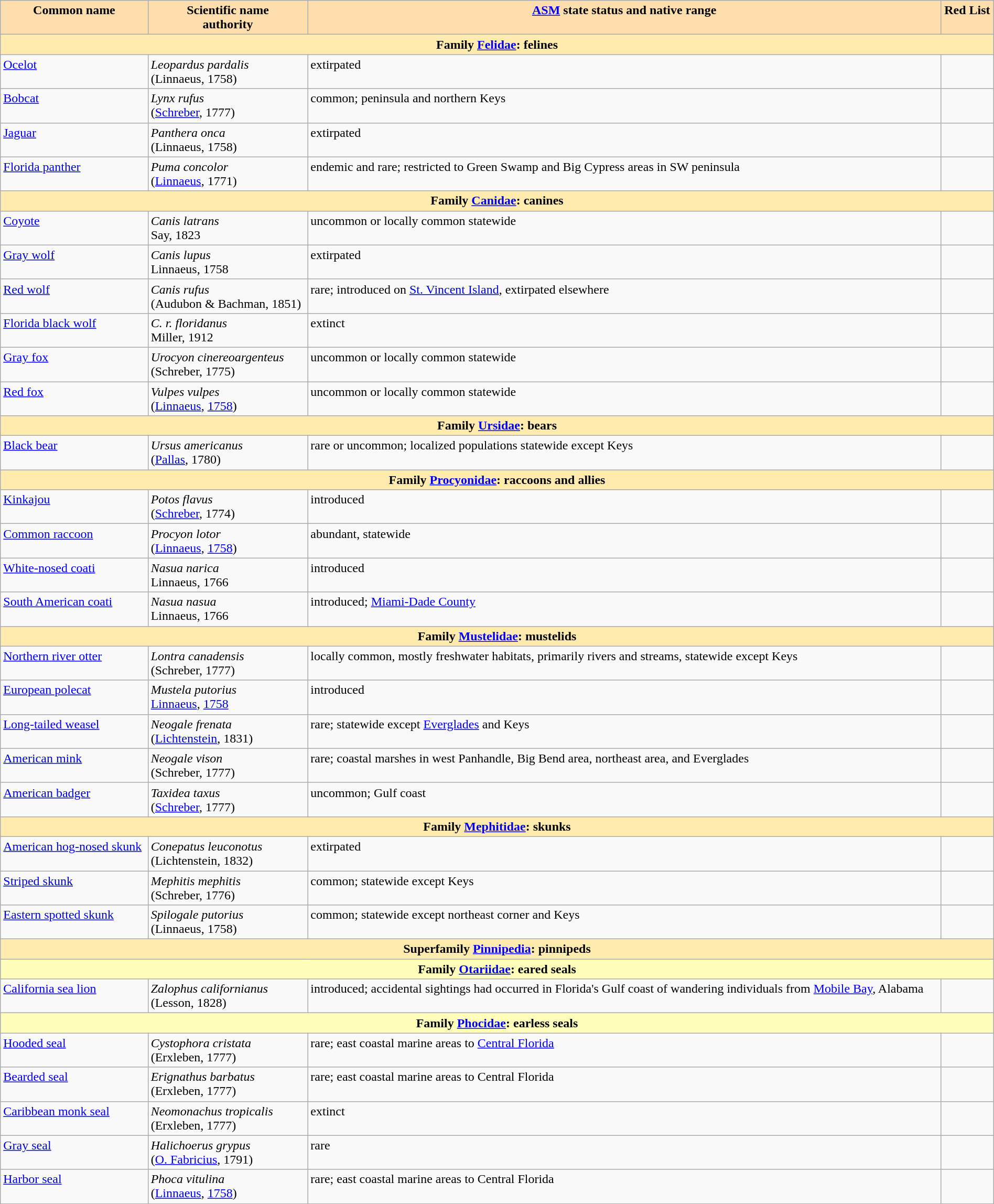<table class="wikitable" style="width:100%; text-align:left;">
<tr valign="top">
<th style=background:navajowhite>Common name</th>
<th style=background:navajowhite>Scientific name<br>authority</th>
<th style=background:navajowhite><a href='#'>ASM</a> state status and native range</th>
<th style=background:navajowhite>Red List</th>
</tr>
<tr>
<td colspan="4" style="text-align:center;" bgcolor="#ffebad"><strong>Family <a href='#'>Felidae</a>: felines</strong></td>
</tr>
<tr valign="top">
<td><a href='#'>Ocelot</a><br></td>
<td><em>Leopardus pardalis</em><br>(Linnaeus, 1758)</td>
<td>extirpated</td>
<td><br></td>
</tr>
<tr valign="top">
<td><a href='#'>Bobcat</a><br></td>
<td><em>Lynx rufus</em><br>(<a href='#'>Schreber</a>, 1777)</td>
<td>common; peninsula and northern Keys</td>
<td></td>
</tr>
<tr valign="top">
<td><a href='#'>Jaguar</a><br></td>
<td><em>Panthera onca</em><br>(Linnaeus, 1758)</td>
<td>extirpated</td>
<td><br></td>
</tr>
<tr valign="top">
<td><a href='#'>Florida panther</a><br></td>
<td><em>Puma concolor</em><br>(<a href='#'>Linnaeus</a>, 1771)</td>
<td>endemic and rare; restricted to Green Swamp and Big Cypress areas in SW peninsula</td>
<td></td>
</tr>
<tr>
<td colspan="4" style="text-align:center;" bgcolor="#ffebad"><strong>Family <a href='#'>Canidae</a>: canines</strong></td>
</tr>
<tr valign="top">
<td><a href='#'>Coyote</a><br></td>
<td><em>Canis latrans</em><br>Say, 1823</td>
<td>uncommon or locally common statewide</td>
<td><br></td>
</tr>
<tr valign="top">
<td><a href='#'>Gray wolf</a><br></td>
<td><em>Canis lupus</em><br>Linnaeus, 1758</td>
<td>extirpated</td>
<td><br></td>
</tr>
<tr valign="top">
<td><a href='#'>Red wolf</a><br></td>
<td><em>Canis rufus</em><br>(Audubon & Bachman, 1851)</td>
<td>rare; introduced on <a href='#'>St. Vincent Island</a>, extirpated elsewhere</td>
<td><br></td>
</tr>
<tr valign="top">
<td><a href='#'>Florida black wolf</a><br></td>
<td><em>C. r. floridanus</em><br>Miller, 1912</td>
<td>extinct</td>
<td><br></td>
</tr>
<tr valign="top">
<td><a href='#'>Gray fox</a><br></td>
<td><em>Urocyon cinereoargenteus</em><br>(Schreber, 1775)</td>
<td>uncommon or locally common statewide</td>
<td><br></td>
</tr>
<tr valign="top">
<td><a href='#'>Red fox</a><br></td>
<td><em>Vulpes vulpes</em><br>(<a href='#'>Linnaeus</a>, <a href='#'>1758</a>)</td>
<td>uncommon or locally common statewide</td>
<td><br></td>
</tr>
<tr>
<td colspan="4" style="text-align:center;" bgcolor="#ffebad"><strong>Family <a href='#'>Ursidae</a>: bears</strong></td>
</tr>
<tr valign="top">
<td><a href='#'>Black bear</a><br></td>
<td><em>Ursus americanus</em><br>(<a href='#'>Pallas</a>, 1780)</td>
<td>rare or uncommon; localized populations statewide except Keys</td>
<td><br></td>
</tr>
<tr>
<td colspan="4" style="text-align:center;" bgcolor="#ffebad"><strong>Family <a href='#'>Procyonidae</a>: raccoons and allies</strong></td>
</tr>
<tr valign="top">
<td><a href='#'>Kinkajou</a><br></td>
<td><em>Potos flavus</em><br>(<a href='#'>Schreber</a>, 1774)</td>
<td>introduced</td>
<td><br></td>
</tr>
<tr valign="top">
<td><a href='#'>Common raccoon</a><br></td>
<td><em>Procyon lotor</em><br>(<a href='#'>Linnaeus</a>, <a href='#'>1758</a>)</td>
<td>abundant, statewide</td>
<td><br></td>
</tr>
<tr valign="top">
<td><a href='#'>White-nosed coati</a><br></td>
<td><em>Nasua narica</em><br>Linnaeus, 1766</td>
<td>introduced</td>
<td><br></td>
</tr>
<tr valign="top">
<td><a href='#'>South American coati</a><br></td>
<td><em>Nasua nasua</em><br>Linnaeus, 1766</td>
<td>introduced; <a href='#'>Miami-Dade County</a></td>
<td><br></td>
</tr>
<tr>
<td colspan="4" style="text-align:center;" bgcolor="#ffebad"><strong>Family <a href='#'>Mustelidae</a>: mustelids</strong></td>
</tr>
<tr valign="top">
<td><a href='#'>Northern river otter</a><br></td>
<td><em>Lontra canadensis</em><br>(Schreber, 1777)</td>
<td>locally common, mostly freshwater habitats, primarily rivers and streams, statewide except Keys</td>
<td></td>
</tr>
<tr valign="top">
<td><a href='#'>European polecat</a><br></td>
<td><em>Mustela putorius</em><br><a href='#'>Linnaeus</a>, <a href='#'>1758</a></td>
<td>introduced</td>
<td></td>
</tr>
<tr valign="top">
<td><a href='#'>Long-tailed weasel</a><br></td>
<td><em>Neogale frenata</em><br>(<a href='#'>Lichtenstein</a>, 1831)</td>
<td>rare; statewide except <a href='#'>Everglades</a> and Keys</td>
<td><br></td>
</tr>
<tr valign="top">
<td><a href='#'>American mink</a><br></td>
<td><em>Neogale vison</em><br>(Schreber, 1777)</td>
<td>rare; coastal marshes in west Panhandle, Big Bend area, northeast area, and Everglades</td>
<td><br></td>
</tr>
<tr valign="top">
<td><a href='#'>American badger</a><br></td>
<td><em>Taxidea taxus</em><br>(<a href='#'>Schreber</a>, 1777)</td>
<td>uncommon; Gulf coast</td>
<td></td>
</tr>
<tr>
<td colspan="4" style="text-align:center;" bgcolor="#ffebad"><strong>Family <a href='#'>Mephitidae</a>: skunks</strong></td>
</tr>
<tr valign="top">
<td><a href='#'>American hog-nosed skunk</a><br></td>
<td><em>Conepatus leuconotus</em><br>(Lichtenstein, 1832)</td>
<td>extirpated</td>
<td><br></td>
</tr>
<tr valign="top">
<td><a href='#'>Striped skunk</a><br></td>
<td><em>Mephitis mephitis</em><br>(Schreber, 1776)</td>
<td>common; statewide except Keys</td>
<td><br></td>
</tr>
<tr valign="top">
<td><a href='#'>Eastern spotted skunk</a><br></td>
<td><em>Spilogale putorius</em><br>(Linnaeus, 1758)</td>
<td>common; statewide except northeast corner and Keys</td>
<td><br></td>
</tr>
<tr>
<td colspan="4" style="text-align:center;" bgcolor="#ffebad"><strong>Superfamily <a href='#'>Pinnipedia</a>: pinnipeds</strong></td>
</tr>
<tr>
<td colspan="4" style="text-align:center;" bgcolor="#ffffbb"><strong>Family <a href='#'>Otariidae</a>: eared seals</strong></td>
</tr>
<tr valign="top">
<td><a href='#'>California sea lion</a><br></td>
<td><em>Zalophus californianus</em><br>(Lesson, 1828)</td>
<td>introduced; accidental sightings had occurred in Florida's Gulf coast of wandering individuals from <a href='#'>Mobile Bay</a>, Alabama</td>
<td></td>
</tr>
<tr>
<td colspan="4" style="text-align:center;" bgcolor="#ffffbb"><strong>Family <a href='#'>Phocidae</a>: earless seals</strong></td>
</tr>
<tr valign="top">
<td><a href='#'>Hooded seal</a><br></td>
<td><em>Cystophora cristata</em><br>(Erxleben, 1777)</td>
<td>rare; east coastal marine areas to <a href='#'>Central Florida</a></td>
<td><br></td>
</tr>
<tr valign="top">
<td><a href='#'>Bearded seal</a><br></td>
<td><em>Erignathus barbatus</em><br>(Erxleben, 1777)</td>
<td>rare; east coastal marine areas to Central Florida</td>
<td><br></td>
</tr>
<tr valign="top">
<td><a href='#'>Caribbean monk seal</a><br></td>
<td><em>Neomonachus tropicalis</em><br>(Erxleben, 1777)</td>
<td>extinct</td>
<td><br></td>
</tr>
<tr valign="top">
<td><a href='#'>Gray seal</a><br></td>
<td><em>Halichoerus grypus</em><br>(<a href='#'>O. Fabricius</a>, 1791)</td>
<td>rare</td>
<td><br></td>
</tr>
<tr valign="top">
<td><a href='#'>Harbor seal</a><br></td>
<td><em>Phoca vitulina</em><br>(<a href='#'>Linnaeus</a>, <a href='#'>1758</a>)</td>
<td>rare; east coastal marine areas to Central Florida</td>
<td><br></td>
</tr>
</table>
